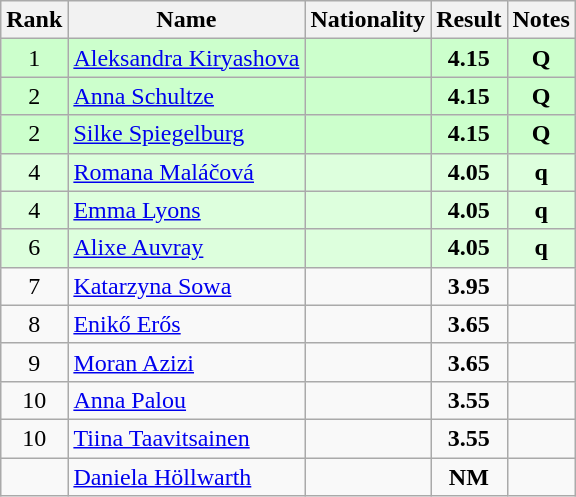<table class="wikitable sortable" style="text-align:center">
<tr>
<th>Rank</th>
<th>Name</th>
<th>Nationality</th>
<th>Result</th>
<th>Notes</th>
</tr>
<tr bgcolor=ccffcc>
<td>1</td>
<td align=left><a href='#'>Aleksandra Kiryashova</a></td>
<td align=left></td>
<td><strong>4.15</strong></td>
<td><strong>Q</strong></td>
</tr>
<tr bgcolor=ccffcc>
<td>2</td>
<td align=left><a href='#'>Anna Schultze</a></td>
<td align=left></td>
<td><strong>4.15</strong></td>
<td><strong>Q</strong></td>
</tr>
<tr bgcolor=ccffcc>
<td>2</td>
<td align=left><a href='#'>Silke Spiegelburg</a></td>
<td align=left></td>
<td><strong>4.15</strong></td>
<td><strong>Q</strong></td>
</tr>
<tr bgcolor=ddffdd>
<td>4</td>
<td align=left><a href='#'>Romana Maláčová</a></td>
<td align=left></td>
<td><strong>4.05</strong></td>
<td><strong>q</strong></td>
</tr>
<tr bgcolor=ddffdd>
<td>4</td>
<td align=left><a href='#'>Emma Lyons</a></td>
<td align=left></td>
<td><strong>4.05</strong></td>
<td><strong>q</strong></td>
</tr>
<tr bgcolor=ddffdd>
<td>6</td>
<td align=left><a href='#'>Alixe Auvray</a></td>
<td align=left></td>
<td><strong>4.05</strong></td>
<td><strong>q</strong></td>
</tr>
<tr>
<td>7</td>
<td align=left><a href='#'>Katarzyna Sowa</a></td>
<td align=left></td>
<td><strong>3.95</strong></td>
<td></td>
</tr>
<tr>
<td>8</td>
<td align=left><a href='#'>Enikő Erős</a></td>
<td align=left></td>
<td><strong>3.65</strong></td>
<td></td>
</tr>
<tr>
<td>9</td>
<td align=left><a href='#'>Moran Azizi</a></td>
<td align=left></td>
<td><strong>3.65</strong></td>
<td></td>
</tr>
<tr>
<td>10</td>
<td align=left><a href='#'>Anna Palou</a></td>
<td align=left></td>
<td><strong>3.55</strong></td>
<td></td>
</tr>
<tr>
<td>10</td>
<td align=left><a href='#'>Tiina Taavitsainen</a></td>
<td align=left></td>
<td><strong>3.55</strong></td>
<td></td>
</tr>
<tr>
<td></td>
<td align=left><a href='#'>Daniela Höllwarth</a></td>
<td align=left></td>
<td><strong>NM</strong></td>
<td></td>
</tr>
</table>
